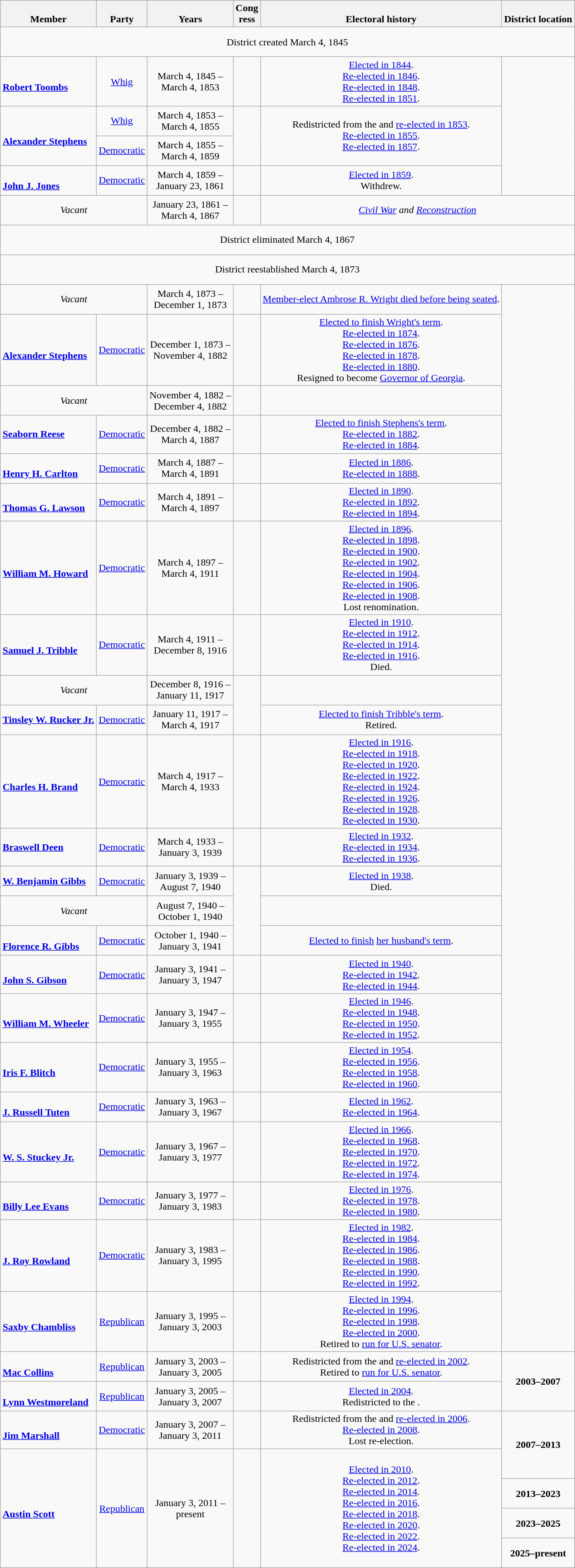<table class=wikitable style="text-align:center">
<tr valign=bottom>
<th>Member</th>
<th>Party</th>
<th>Years</th>
<th>Cong<br>ress</th>
<th>Electoral history</th>
<th>District location</th>
</tr>
<tr style="height:3em">
<td colspan=6>District created March 4, 1845</td>
</tr>
<tr style="height:3em">
<td align=left><br><strong><a href='#'>Robert Toombs</a></strong><br></td>
<td><a href='#'>Whig</a></td>
<td nowrap>March 4, 1845 –<br>March 4, 1853</td>
<td></td>
<td><a href='#'>Elected in 1844</a>.<br><a href='#'>Re-elected in 1846</a>.<br><a href='#'>Re-elected in 1848</a>.<br><a href='#'>Re-elected in 1851</a>.<br></td>
<td rowspan=4></td>
</tr>
<tr style="height:3em">
<td rowspan=2 align=left><br><strong><a href='#'>Alexander Stephens</a></strong><br></td>
<td><a href='#'>Whig</a></td>
<td nowrap>March 4, 1853 –<br>March 4, 1855</td>
<td rowspan=2></td>
<td rowspan=2>Redistricted from the  and <a href='#'>re-elected in 1853</a>.<br><a href='#'>Re-elected in 1855</a>.<br><a href='#'>Re-elected in 1857</a>.<br></td>
</tr>
<tr style="height:3em">
<td><a href='#'>Democratic</a></td>
<td nowrap>March 4, 1855 –<br>March 4, 1859</td>
</tr>
<tr style="height:3em">
<td align=left><br><strong><a href='#'>John J. Jones</a></strong><br></td>
<td><a href='#'>Democratic</a></td>
<td nowrap>March 4, 1859 –<br>January 23, 1861</td>
<td></td>
<td><a href='#'>Elected in 1859</a>.<br>Withdrew.</td>
</tr>
<tr style="height:3em">
<td colspan=2><em>Vacant</em></td>
<td nowrap>January 23, 1861 –<br>March 4, 1867</td>
<td></td>
<td colspan=2><em><a href='#'>Civil War</a> and <a href='#'>Reconstruction</a></em></td>
</tr>
<tr style="height:3em">
<td colspan=6>District eliminated March 4, 1867</td>
</tr>
<tr style="height:3em">
<td colspan=6>District reestablished March 4, 1873</td>
</tr>
<tr style="height:3em">
<td colspan=2><em>Vacant</em></td>
<td nowrap>March 4, 1873 –<br>December 1, 1873</td>
<td></td>
<td><a href='#'>Member-elect Ambrose R. Wright died before being seated</a>.</td>
<td rowspan=23></td>
</tr>
<tr style="height:3em">
<td align=left><br><strong><a href='#'>Alexander Stephens</a></strong><br></td>
<td><a href='#'>Democratic</a></td>
<td nowrap>December 1, 1873 –<br>November 4, 1882</td>
<td></td>
<td><a href='#'>Elected to finish Wright's term</a>.<br><a href='#'>Re-elected in 1874</a>.<br><a href='#'>Re-elected in 1876</a>.<br><a href='#'>Re-elected in 1878</a>.<br><a href='#'>Re-elected in 1880</a>.<br>Resigned to become <a href='#'>Governor of Georgia</a>.</td>
</tr>
<tr style="height:3em">
<td colspan=2><em>Vacant</em></td>
<td nowrap>November 4, 1882 –<br>December 4, 1882</td>
<td></td>
<td></td>
</tr>
<tr style="height:3em">
<td align=left><strong><a href='#'>Seaborn Reese</a></strong><br></td>
<td><a href='#'>Democratic</a></td>
<td nowrap>December 4, 1882 –<br>March 4, 1887</td>
<td></td>
<td><a href='#'>Elected to finish Stephens's term</a>.<br><a href='#'>Re-elected in 1882</a>.<br><a href='#'>Re-elected in 1884</a>.<br></td>
</tr>
<tr style="height:3em">
<td align=left><br><strong><a href='#'>Henry H. Carlton</a></strong><br></td>
<td><a href='#'>Democratic</a></td>
<td nowrap>March 4, 1887 –<br>March 4, 1891</td>
<td></td>
<td><a href='#'>Elected in 1886</a>.<br><a href='#'>Re-elected in 1888</a>.<br></td>
</tr>
<tr style="height:3em">
<td align=left><br><strong><a href='#'>Thomas G. Lawson</a></strong><br></td>
<td><a href='#'>Democratic</a></td>
<td nowrap>March 4, 1891 –<br>March 4, 1897</td>
<td></td>
<td><a href='#'>Elected in 1890</a>.<br><a href='#'>Re-elected in 1892</a>.<br><a href='#'>Re-elected in 1894</a>.<br></td>
</tr>
<tr style="height:3em">
<td align=left><br><strong><a href='#'>William M. Howard</a></strong><br></td>
<td><a href='#'>Democratic</a></td>
<td nowrap>March 4, 1897 –<br>March 4, 1911</td>
<td></td>
<td><a href='#'>Elected in 1896</a>.<br><a href='#'>Re-elected in 1898</a>.<br><a href='#'>Re-elected in 1900</a>.<br><a href='#'>Re-elected in 1902</a>.<br><a href='#'>Re-elected in 1904</a>.<br><a href='#'>Re-elected in 1906</a>.<br><a href='#'>Re-elected in 1908</a>.<br>Lost renomination.</td>
</tr>
<tr style="height:3em">
<td align=left><br><strong><a href='#'>Samuel J. Tribble</a></strong><br></td>
<td><a href='#'>Democratic</a></td>
<td nowrap>March 4, 1911 –<br>December 8, 1916</td>
<td></td>
<td><a href='#'>Elected in 1910</a>.<br><a href='#'>Re-elected in 1912</a>.<br><a href='#'>Re-elected in 1914</a>.<br><a href='#'>Re-elected in 1916</a>.<br>Died.</td>
</tr>
<tr style="height:3em">
<td colspan=2><em>Vacant</em></td>
<td nowrap>December 8, 1916 –<br>January 11, 1917</td>
<td rowspan=2></td>
<td></td>
</tr>
<tr style="height:3em">
<td align=left><strong><a href='#'>Tinsley W. Rucker Jr.</a></strong><br></td>
<td><a href='#'>Democratic</a></td>
<td nowrap>January 11, 1917 –<br>March 4, 1917</td>
<td><a href='#'>Elected to finish Tribble's term</a>.<br>Retired.</td>
</tr>
<tr style="height:3em">
<td align=left><br><strong><a href='#'>Charles H. Brand</a></strong><br></td>
<td><a href='#'>Democratic</a></td>
<td nowrap>March 4, 1917 –<br>March 4, 1933</td>
<td></td>
<td><a href='#'>Elected in 1916</a>.<br><a href='#'>Re-elected in 1918</a>.<br><a href='#'>Re-elected in 1920</a>.<br><a href='#'>Re-elected in 1922</a>.<br><a href='#'>Re-elected in 1924</a>.<br><a href='#'>Re-elected in 1926</a>.<br><a href='#'>Re-elected in 1928</a>.<br><a href='#'>Re-elected in 1930</a>.<br></td>
</tr>
<tr style="height:3em">
<td align=left><strong><a href='#'>Braswell Deen</a></strong><br></td>
<td><a href='#'>Democratic</a></td>
<td nowrap>March 4, 1933 –<br>January 3, 1939</td>
<td></td>
<td><a href='#'>Elected in 1932</a>.<br><a href='#'>Re-elected in 1934</a>.<br><a href='#'>Re-elected in 1936</a>.<br></td>
</tr>
<tr style="height:3em">
<td align=left><strong><a href='#'>W. Benjamin Gibbs</a></strong><br></td>
<td><a href='#'>Democratic</a></td>
<td nowrap>January 3, 1939 –<br>August 7, 1940</td>
<td rowspan=3></td>
<td><a href='#'>Elected in 1938</a>.<br>Died.</td>
</tr>
<tr style="height:3em">
<td colspan=2><em>Vacant</em></td>
<td nowrap>August 7, 1940 –<br>October 1, 1940</td>
<td></td>
</tr>
<tr style="height:3em">
<td align=left><br><strong><a href='#'>Florence R. Gibbs</a></strong><br></td>
<td><a href='#'>Democratic</a></td>
<td nowrap>October 1, 1940 –<br>January 3, 1941</td>
<td><a href='#'>Elected to finish</a> <a href='#'>her husband's term</a>.<br></td>
</tr>
<tr style="height:3em">
<td align=left><br><strong><a href='#'>John S. Gibson</a></strong><br></td>
<td><a href='#'>Democratic</a></td>
<td nowrap>January 3, 1941 –<br>January 3, 1947</td>
<td></td>
<td><a href='#'>Elected in 1940</a>.<br><a href='#'>Re-elected in 1942</a>.<br><a href='#'>Re-elected in 1944</a>.<br></td>
</tr>
<tr style="height:3em">
<td align=left><br><strong><a href='#'>William M. Wheeler</a></strong><br></td>
<td><a href='#'>Democratic</a></td>
<td nowrap>January 3, 1947 –<br>January 3, 1955</td>
<td></td>
<td><a href='#'>Elected in 1946</a>.<br><a href='#'>Re-elected in 1948</a>.<br><a href='#'>Re-elected in 1950</a>.<br><a href='#'>Re-elected in 1952</a>.<br></td>
</tr>
<tr style="height:3em">
<td align=left><br><strong><a href='#'>Iris F. Blitch</a></strong><br></td>
<td><a href='#'>Democratic</a></td>
<td nowrap>January 3, 1955 –<br>January 3, 1963</td>
<td></td>
<td><a href='#'>Elected in 1954</a>.<br><a href='#'>Re-elected in 1956</a>.<br><a href='#'>Re-elected in 1958</a>.<br><a href='#'>Re-elected in 1960</a>.<br></td>
</tr>
<tr style="height:3em">
<td align=left><br><strong><a href='#'>J. Russell Tuten</a></strong><br></td>
<td><a href='#'>Democratic</a></td>
<td nowrap>January 3, 1963 –<br>January 3, 1967</td>
<td></td>
<td><a href='#'>Elected in 1962</a>.<br><a href='#'>Re-elected in 1964</a>.<br></td>
</tr>
<tr style="height:3em">
<td align=left><br><strong><a href='#'>W. S. Stuckey Jr.</a></strong><br></td>
<td><a href='#'>Democratic</a></td>
<td nowrap>January 3, 1967 –<br>January 3, 1977</td>
<td></td>
<td><a href='#'>Elected in 1966</a>.<br><a href='#'>Re-elected in 1968</a>.<br><a href='#'>Re-elected in 1970</a>.<br><a href='#'>Re-elected in 1972</a>.<br><a href='#'>Re-elected in 1974</a>.<br></td>
</tr>
<tr style="height:3em">
<td align=left><br><strong><a href='#'>Billy Lee Evans</a></strong><br></td>
<td><a href='#'>Democratic</a></td>
<td nowrap>January 3, 1977 –<br>January 3, 1983</td>
<td></td>
<td><a href='#'>Elected in 1976</a>.<br><a href='#'>Re-elected in 1978</a>.<br><a href='#'>Re-elected in 1980</a>.<br></td>
</tr>
<tr style="height:3em">
<td align=left><br><strong><a href='#'>J. Roy Rowland</a></strong><br></td>
<td><a href='#'>Democratic</a></td>
<td nowrap>January 3, 1983 –<br>January 3, 1995</td>
<td></td>
<td><a href='#'>Elected in 1982</a>.<br><a href='#'>Re-elected in 1984</a>.<br><a href='#'>Re-elected in 1986</a>.<br><a href='#'>Re-elected in 1988</a>.<br><a href='#'>Re-elected in 1990</a>.<br><a href='#'>Re-elected in 1992</a>.<br></td>
</tr>
<tr style="height:3em">
<td align=left><br><strong><a href='#'>Saxby Chambliss</a></strong><br></td>
<td><a href='#'>Republican</a></td>
<td nowrap>January 3, 1995 –<br>January 3, 2003</td>
<td></td>
<td><a href='#'>Elected in 1994</a>.<br><a href='#'>Re-elected in 1996</a>.<br><a href='#'>Re-elected in 1998</a>.<br><a href='#'>Re-elected in 2000</a>.<br>Retired to <a href='#'>run for U.S. senator</a>.</td>
</tr>
<tr style="height:3em">
<td align=left><br><strong><a href='#'>Mac Collins</a></strong><br></td>
<td><a href='#'>Republican</a></td>
<td nowrap>January 3, 2003 –<br>January 3, 2005</td>
<td></td>
<td>Redistricted from the  and <a href='#'>re-elected in 2002</a>.<br>Retired to <a href='#'>run for U.S. senator</a>.</td>
<td rowspan=2><strong>2003–2007</strong><br></td>
</tr>
<tr style="height:3em">
<td align=left><br><strong><a href='#'>Lynn Westmoreland</a></strong><br></td>
<td><a href='#'>Republican</a></td>
<td nowrap>January 3, 2005 –<br>January 3, 2007</td>
<td></td>
<td><a href='#'>Elected in 2004</a>.<br>Redistricted to the .</td>
</tr>
<tr style="height:3em">
<td align=left><br><strong><a href='#'>Jim Marshall</a></strong><br></td>
<td><a href='#'>Democratic</a></td>
<td nowrap>January 3, 2007 –<br>January 3, 2011</td>
<td></td>
<td>Redistricted from the  and <a href='#'>re-elected in 2006</a>.<br><a href='#'>Re-elected in 2008</a>.<br>Lost re-election.</td>
<td rowspan=2><strong>2007–2013</strong><br></td>
</tr>
<tr style="height:3em">
<td rowspan=4 align=left><br><strong><a href='#'>Austin Scott</a></strong><br></td>
<td rowspan=4 ><a href='#'>Republican</a></td>
<td rowspan=4 nowrap>January 3, 2011 –<br>present</td>
<td rowspan=4></td>
<td rowspan=4><a href='#'>Elected in 2010</a>.<br><a href='#'>Re-elected in 2012</a>.<br><a href='#'>Re-elected in 2014</a>.<br><a href='#'>Re-elected in 2016</a>.<br><a href='#'>Re-elected in 2018</a>.<br><a href='#'>Re-elected in 2020</a>.<br><a href='#'>Re-elected in 2022</a>.<br><a href='#'>Re-elected in 2024</a>.</td>
</tr>
<tr style="height:3em">
<td><strong>2013–2023</strong><br></td>
</tr>
<tr style="height:3em">
<td><strong>2023–2025</strong><br></td>
</tr>
<tr style="height:3em">
<td><strong>2025–present</strong><br></td>
</tr>
</table>
